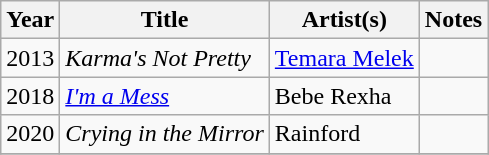<table class="wikitable">
<tr>
<th>Year</th>
<th>Title</th>
<th>Artist(s)</th>
<th>Notes</th>
</tr>
<tr>
<td>2013</td>
<td><em>Karma's Not Pretty</em></td>
<td><a href='#'>Temara Melek</a></td>
<td></td>
</tr>
<tr>
<td>2018</td>
<td><em><a href='#'>I'm a Mess</a></em></td>
<td>Bebe Rexha</td>
<td></td>
</tr>
<tr>
<td>2020</td>
<td><em>Crying in the Mirror</em></td>
<td>Rainford</td>
<td></td>
</tr>
<tr>
</tr>
</table>
